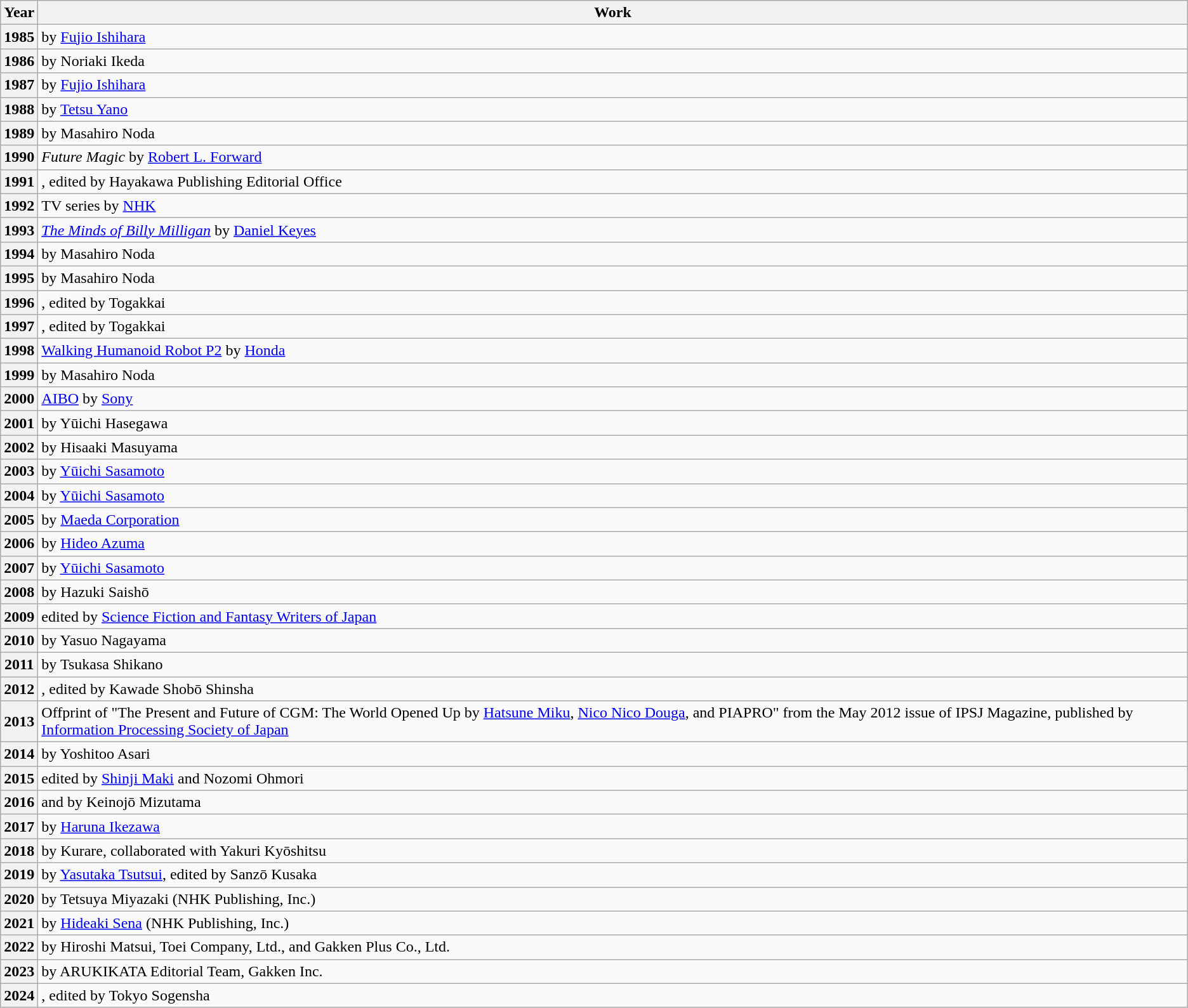<table class="wikitable">
<tr>
<th>Year</th>
<th>Work</th>
</tr>
<tr>
<th>1985</th>
<td> by <a href='#'>Fujio Ishihara</a></td>
</tr>
<tr>
<th>1986</th>
<td> by Noriaki Ikeda</td>
</tr>
<tr>
<th>1987</th>
<td> by <a href='#'>Fujio Ishihara</a></td>
</tr>
<tr>
<th>1988</th>
<td> by <a href='#'>Tetsu Yano</a></td>
</tr>
<tr>
<th>1989</th>
<td> by Masahiro Noda</td>
</tr>
<tr>
<th>1990</th>
<td><em>Future Magic</em> by <a href='#'>Robert L. Forward</a></td>
</tr>
<tr>
<th>1991</th>
<td>, edited by Hayakawa Publishing Editorial Office</td>
</tr>
<tr>
<th>1992</th>
<td>TV series  by <a href='#'>NHK</a></td>
</tr>
<tr>
<th>1993</th>
<td><em><a href='#'>The Minds of Billy Milligan</a></em> by <a href='#'>Daniel Keyes</a></td>
</tr>
<tr>
<th>1994</th>
<td> by Masahiro Noda</td>
</tr>
<tr>
<th>1995</th>
<td> by Masahiro Noda</td>
</tr>
<tr>
<th>1996</th>
<td>, edited by Togakkai</td>
</tr>
<tr>
<th>1997</th>
<td>, edited by Togakkai</td>
</tr>
<tr>
<th>1998</th>
<td><a href='#'>Walking Humanoid Robot P2</a> by <a href='#'>Honda</a></td>
</tr>
<tr>
<th>1999</th>
<td> by Masahiro Noda</td>
</tr>
<tr>
<th>2000</th>
<td><a href='#'>AIBO</a> by <a href='#'>Sony</a></td>
</tr>
<tr>
<th>2001</th>
<td> by Yūichi Hasegawa</td>
</tr>
<tr>
<th>2002</th>
<td> by Hisaaki Masuyama</td>
</tr>
<tr>
<th>2003</th>
<td> by <a href='#'>Yūichi Sasamoto</a></td>
</tr>
<tr>
<th>2004</th>
<td> by <a href='#'>Yūichi Sasamoto</a></td>
</tr>
<tr>
<th>2005</th>
<td> by <a href='#'>Maeda Corporation</a></td>
</tr>
<tr>
<th>2006</th>
<td> by <a href='#'>Hideo Azuma</a></td>
</tr>
<tr>
<th>2007</th>
<td> by <a href='#'>Yūichi Sasamoto</a></td>
</tr>
<tr>
<th>2008</th>
<td> by Hazuki Saishō</td>
</tr>
<tr>
<th>2009</th>
<td> edited by <a href='#'>Science Fiction and Fantasy Writers of Japan</a></td>
</tr>
<tr>
<th>2010</th>
<td> by Yasuo Nagayama</td>
</tr>
<tr>
<th>2011</th>
<td> by Tsukasa Shikano</td>
</tr>
<tr>
<th>2012</th>
<td>, edited by Kawade Shobō Shinsha</td>
</tr>
<tr>
<th>2013</th>
<td>Offprint of "The Present and Future of CGM: The World Opened Up by <a href='#'>Hatsune Miku</a>, <a href='#'>Nico Nico Douga</a>, and PIAPRO" from the May 2012 issue of IPSJ Magazine, published by <a href='#'>Information Processing Society of Japan</a></td>
</tr>
<tr>
<th>2014</th>
<td> by Yoshitoo Asari</td>
</tr>
<tr>
<th>2015</th>
<td> edited by <a href='#'>Shinji Maki</a> and Nozomi Ohmori</td>
</tr>
<tr>
<th>2016</th>
<td> and  by Keinojō Mizutama</td>
</tr>
<tr>
<th>2017</th>
<td> by <a href='#'>Haruna Ikezawa</a></td>
</tr>
<tr>
<th>2018</th>
<td> by Kurare, collaborated with Yakuri Kyōshitsu</td>
</tr>
<tr>
<th>2019</th>
<td> by <a href='#'>Yasutaka Tsutsui</a>, edited by Sanzō Kusaka</td>
</tr>
<tr>
<th>2020</th>
<td> by Tetsuya Miyazaki (NHK Publishing, Inc.)</td>
</tr>
<tr>
<th>2021</th>
<td> by <a href='#'>Hideaki Sena</a> (NHK Publishing, Inc.)</td>
</tr>
<tr>
<th>2022</th>
<td> by Hiroshi Matsui, Toei Company, Ltd., and Gakken Plus Co., Ltd.</td>
</tr>
<tr>
<th>2023</th>
<td> by ARUKIKATA Editorial Team, Gakken Inc.</td>
</tr>
<tr>
<th>2024</th>
<td>, edited by Tokyo Sogensha</td>
</tr>
</table>
